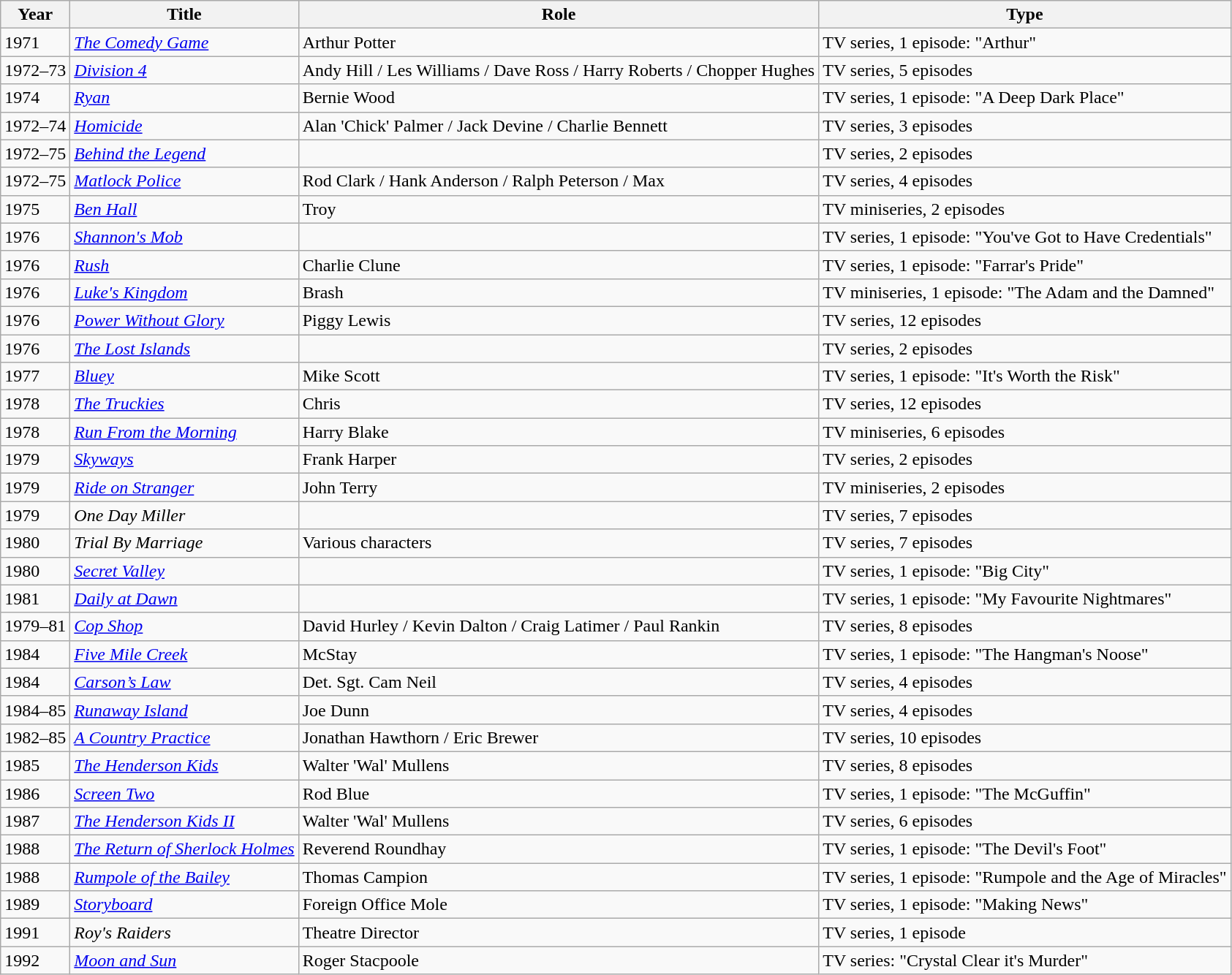<table class="wikitable">
<tr>
<th>Year</th>
<th>Title</th>
<th>Role</th>
<th>Type</th>
</tr>
<tr>
<td>1971</td>
<td><em><a href='#'>The Comedy Game</a></em></td>
<td>Arthur Potter</td>
<td>TV series, 1 episode: "Arthur"</td>
</tr>
<tr>
<td>1972–73</td>
<td><em><a href='#'>Division 4</a></em></td>
<td>Andy Hill / Les Williams / Dave Ross / Harry Roberts / Chopper Hughes</td>
<td>TV series, 5 episodes</td>
</tr>
<tr>
<td>1974</td>
<td><em><a href='#'>Ryan</a></em></td>
<td>Bernie Wood</td>
<td>TV series, 1 episode: "A Deep Dark Place"</td>
</tr>
<tr>
<td>1972–74</td>
<td><em><a href='#'>Homicide</a></em></td>
<td>Alan 'Chick' Palmer / Jack Devine / Charlie Bennett</td>
<td>TV series, 3 episodes</td>
</tr>
<tr>
<td>1972–75</td>
<td><em><a href='#'>Behind the Legend</a></em></td>
<td></td>
<td>TV series, 2 episodes</td>
</tr>
<tr>
<td>1972–75</td>
<td><em><a href='#'>Matlock Police</a></em></td>
<td>Rod Clark / Hank Anderson / Ralph Peterson / Max</td>
<td>TV series, 4 episodes</td>
</tr>
<tr>
<td>1975</td>
<td><em><a href='#'>Ben Hall</a></em></td>
<td>Troy</td>
<td>TV miniseries, 2 episodes</td>
</tr>
<tr>
<td>1976</td>
<td><em><a href='#'>Shannon's Mob</a></em></td>
<td></td>
<td>TV series, 1 episode: "You've Got to Have Credentials"</td>
</tr>
<tr>
<td>1976</td>
<td><em><a href='#'>Rush</a></em></td>
<td>Charlie Clune</td>
<td>TV series, 1 episode: "Farrar's Pride"</td>
</tr>
<tr>
<td>1976</td>
<td><em><a href='#'>Luke's Kingdom</a></em></td>
<td>Brash</td>
<td>TV miniseries, 1 episode: "The Adam and the Damned"</td>
</tr>
<tr>
<td>1976</td>
<td><em><a href='#'>Power Without Glory</a></em></td>
<td>Piggy Lewis</td>
<td>TV series, 12 episodes</td>
</tr>
<tr>
<td>1976</td>
<td><em><a href='#'>The Lost Islands</a></em></td>
<td></td>
<td>TV series, 2 episodes</td>
</tr>
<tr>
<td>1977</td>
<td><em><a href='#'>Bluey</a></em></td>
<td>Mike Scott</td>
<td>TV series, 1 episode: "It's Worth the Risk"</td>
</tr>
<tr>
<td>1978</td>
<td><em><a href='#'>The Truckies</a></em></td>
<td>Chris</td>
<td>TV series, 12 episodes</td>
</tr>
<tr>
<td>1978</td>
<td><em><a href='#'>Run From the Morning</a></em></td>
<td>Harry Blake</td>
<td>TV miniseries, 6 episodes</td>
</tr>
<tr>
<td>1979</td>
<td><em><a href='#'>Skyways</a></em></td>
<td>Frank Harper</td>
<td>TV series, 2 episodes</td>
</tr>
<tr>
<td>1979</td>
<td><em><a href='#'>Ride on Stranger</a></em></td>
<td>John Terry</td>
<td>TV miniseries, 2 episodes</td>
</tr>
<tr>
<td>1979</td>
<td><em>One Day Miller</em></td>
<td></td>
<td>TV series, 7 episodes</td>
</tr>
<tr>
<td>1980</td>
<td><em>Trial By Marriage</em></td>
<td>Various characters</td>
<td>TV series, 7 episodes</td>
</tr>
<tr>
<td>1980</td>
<td><em><a href='#'>Secret Valley</a></em></td>
<td></td>
<td>TV series, 1 episode: "Big City"</td>
</tr>
<tr>
<td>1981</td>
<td><em><a href='#'>Daily at Dawn</a></em></td>
<td></td>
<td>TV series, 1 episode: "My Favourite Nightmares"</td>
</tr>
<tr>
<td>1979–81</td>
<td><em><a href='#'>Cop Shop</a></em></td>
<td>David Hurley / Kevin Dalton / Craig Latimer / Paul Rankin</td>
<td>TV series, 8 episodes</td>
</tr>
<tr>
<td>1984</td>
<td><em><a href='#'>Five Mile Creek</a></em></td>
<td>McStay</td>
<td>TV series, 1 episode: "The Hangman's Noose"</td>
</tr>
<tr>
<td>1984</td>
<td><em><a href='#'>Carson’s Law</a></em></td>
<td>Det. Sgt. Cam Neil</td>
<td>TV series, 4 episodes</td>
</tr>
<tr>
<td>1984–85</td>
<td><em><a href='#'>Runaway Island</a></em></td>
<td>Joe Dunn</td>
<td>TV series, 4 episodes</td>
</tr>
<tr>
<td>1982–85</td>
<td><em><a href='#'>A Country Practice</a></em></td>
<td>Jonathan Hawthorn / Eric Brewer</td>
<td>TV series, 10 episodes</td>
</tr>
<tr>
<td>1985</td>
<td><em><a href='#'>The Henderson Kids</a></em></td>
<td>Walter 'Wal' Mullens</td>
<td>TV series, 8 episodes</td>
</tr>
<tr>
<td>1986</td>
<td><em><a href='#'>Screen Two</a></em></td>
<td>Rod Blue</td>
<td>TV series, 1 episode: "The McGuffin"</td>
</tr>
<tr>
<td>1987</td>
<td><em><a href='#'>The Henderson Kids II</a></em></td>
<td>Walter 'Wal' Mullens</td>
<td>TV series, 6 episodes</td>
</tr>
<tr>
<td>1988</td>
<td><em><a href='#'>The Return of Sherlock Holmes</a></em></td>
<td>Reverend Roundhay</td>
<td>TV series, 1 episode: "The Devil's Foot"</td>
</tr>
<tr>
<td>1988</td>
<td><em><a href='#'>Rumpole of the Bailey</a></em></td>
<td>Thomas Campion</td>
<td>TV series, 1 episode: "Rumpole and the Age of Miracles"</td>
</tr>
<tr>
<td>1989</td>
<td><em><a href='#'>Storyboard</a></em></td>
<td>Foreign Office Mole</td>
<td>TV series, 1 episode: "Making News"</td>
</tr>
<tr>
<td>1991</td>
<td><em>Roy's Raiders</em></td>
<td>Theatre Director</td>
<td>TV series, 1 episode</td>
</tr>
<tr>
<td>1992</td>
<td><em><a href='#'>Moon and Sun</a></em></td>
<td>Roger Stacpoole</td>
<td>TV series: "Crystal Clear it's Murder"</td>
</tr>
</table>
